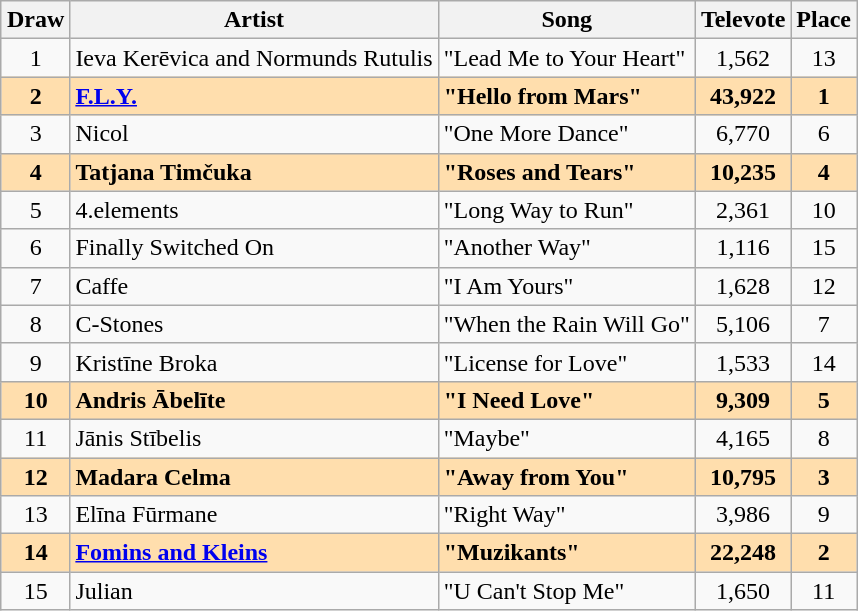<table class="sortable wikitable" style="margin: 1em auto 1em auto; text-align:center;">
<tr>
<th>Draw</th>
<th>Artist</th>
<th>Song</th>
<th>Televote</th>
<th>Place</th>
</tr>
<tr>
<td>1</td>
<td align="left">Ieva Kerēvica and Normunds Rutulis</td>
<td align="left">"Lead Me to Your Heart"</td>
<td>1,562</td>
<td>13</td>
</tr>
<tr style="font-weight: bold; background: navajowhite;">
<td>2</td>
<td align="left" data-sort-value="FLY"><a href='#'>F.L.Y.</a></td>
<td align="left">"Hello from Mars"</td>
<td>43,922</td>
<td>1</td>
</tr>
<tr>
<td>3</td>
<td align="left">Nicol</td>
<td align="left">"One More Dance"</td>
<td>6,770</td>
<td>6</td>
</tr>
<tr style="font-weight: bold; background: navajowhite;">
<td>4</td>
<td align="left">Tatjana Timčuka</td>
<td align="left">"Roses and Tears"</td>
<td>10,235</td>
<td>4</td>
</tr>
<tr>
<td>5</td>
<td align="left">4.elements</td>
<td align="left">"Long Way to Run"</td>
<td>2,361</td>
<td>10</td>
</tr>
<tr>
<td>6</td>
<td align="left">Finally Switched On</td>
<td align="left">"Another Way"</td>
<td>1,116</td>
<td>15</td>
</tr>
<tr>
<td>7</td>
<td align="left">Caffe</td>
<td align="left">"I Am Yours"</td>
<td>1,628</td>
<td>12</td>
</tr>
<tr>
<td>8</td>
<td align="left">C-Stones</td>
<td align="left">"When the Rain Will Go"</td>
<td>5,106</td>
<td>7</td>
</tr>
<tr>
<td>9</td>
<td align="left">Kristīne Broka</td>
<td align="left">"License for Love"</td>
<td>1,533</td>
<td>14</td>
</tr>
<tr style="font-weight: bold; background: navajowhite;">
<td>10</td>
<td align="left">Andris Ābelīte</td>
<td align="left">"I Need Love"</td>
<td>9,309</td>
<td>5</td>
</tr>
<tr>
<td>11</td>
<td align="left">Jānis Stībelis</td>
<td align="left">"Maybe"</td>
<td>4,165</td>
<td>8</td>
</tr>
<tr style="font-weight: bold; background: navajowhite;">
<td>12</td>
<td align="left">Madara Celma</td>
<td align="left">"Away from You"</td>
<td>10,795</td>
<td>3</td>
</tr>
<tr>
<td>13</td>
<td align="left">Elīna Fūrmane</td>
<td align="left">"Right Way"</td>
<td>3,986</td>
<td>9</td>
</tr>
<tr style="font-weight: bold; background: navajowhite;">
<td>14</td>
<td align="left"><a href='#'>Fomins and Kleins</a></td>
<td align="left">"Muzikants"</td>
<td>22,248</td>
<td>2</td>
</tr>
<tr>
<td>15</td>
<td align="left">Julian</td>
<td align="left">"U Can't Stop Me"</td>
<td>1,650</td>
<td>11</td>
</tr>
</table>
